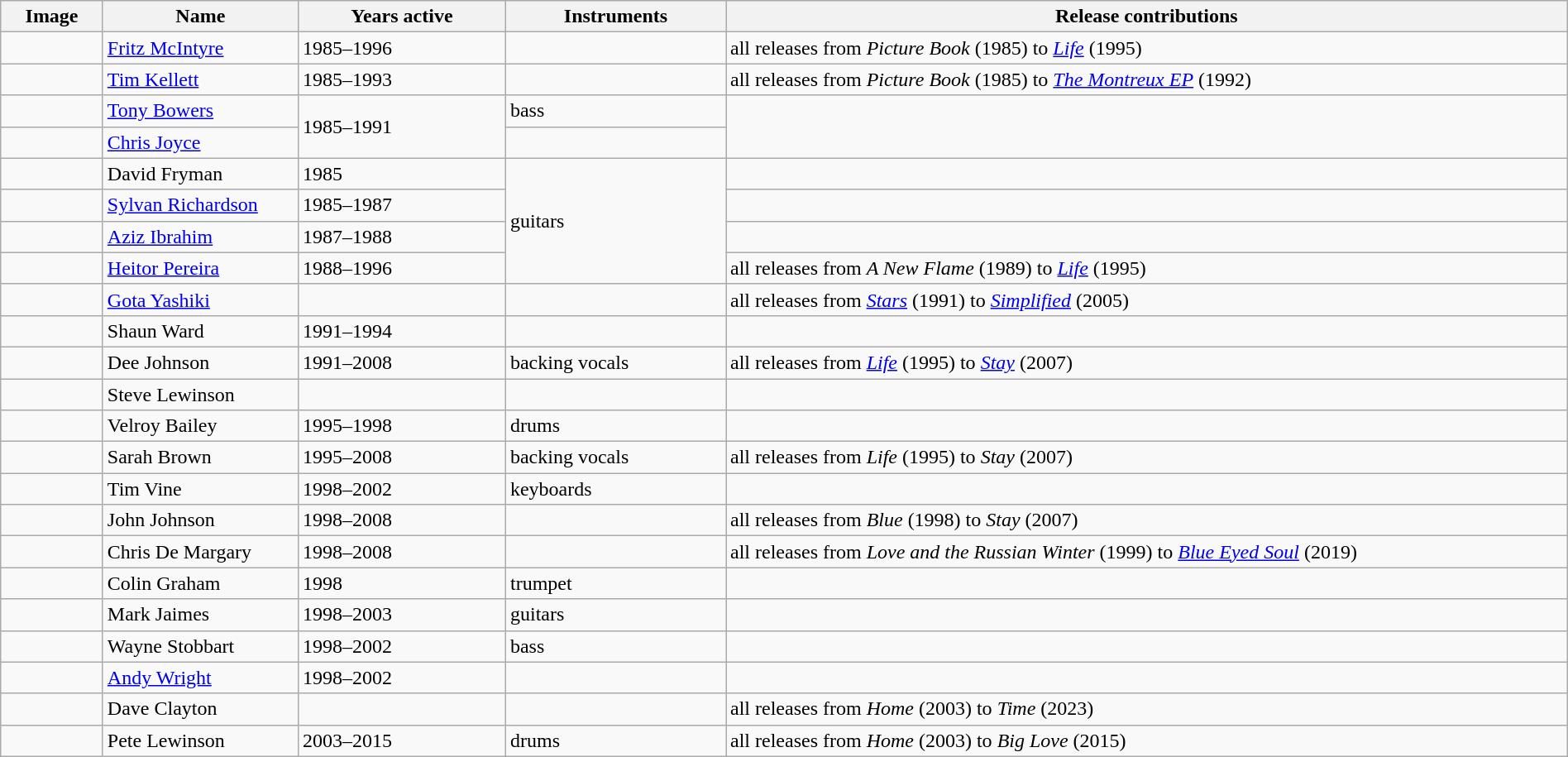<table class="wikitable" width="100%" border="1">
<tr>
<th width="75">Image</th>
<th width="150">Name</th>
<th width="160">Years active</th>
<th width="170">Instruments</th>
<th>Release contributions</th>
</tr>
<tr>
<td></td>
<td><a href='#'>Fritz McIntyre</a></td>
<td>1985–1996 </td>
<td></td>
<td>all releases from <em>Picture Book</em> (1985) to <em><a href='#'>Life</a></em> (1995)</td>
</tr>
<tr>
<td></td>
<td><a href='#'>Tim Kellett</a></td>
<td>1985–1993</td>
<td></td>
<td>all releases from <em>Picture Book</em> (1985) to <em><a href='#'>The Montreux EP</a></em> (1992)</td>
</tr>
<tr>
<td></td>
<td><a href='#'>Tony Bowers</a></td>
<td rowspan="2">1985–1991</td>
<td>bass</td>
<td rowspan="2"></td>
</tr>
<tr>
<td></td>
<td><a href='#'>Chris Joyce</a></td>
<td></td>
</tr>
<tr>
<td></td>
<td>David Fryman</td>
<td>1985 </td>
<td rowspan="4">guitars</td>
<td></td>
</tr>
<tr>
<td></td>
<td><a href='#'>Sylvan Richardson</a></td>
<td>1985–1987</td>
<td></td>
</tr>
<tr>
<td></td>
<td><a href='#'>Aziz Ibrahim</a></td>
<td>1987–1988</td>
<td></td>
</tr>
<tr>
<td></td>
<td><a href='#'>Heitor Pereira</a></td>
<td>1988–1996</td>
<td>all releases from <em>A New Flame</em> (1989) to <em><a href='#'>Life</a></em> (1995)</td>
</tr>
<tr>
<td></td>
<td><a href='#'>Gota Yashiki</a></td>
<td></td>
<td></td>
<td>all releases from <em><a href='#'>Stars</a></em> (1991) to <em><a href='#'>Simplified</a></em> (2005)</td>
</tr>
<tr>
<td></td>
<td>Shaun Ward</td>
<td>1991–1994</td>
<td></td>
<td></td>
</tr>
<tr>
<td></td>
<td>Dee Johnson</td>
<td>1991–2008</td>
<td>backing vocals</td>
<td>all releases from <em><a href='#'>Life</a></em> (1995) to <em><a href='#'>Stay</a></em> (2007)</td>
</tr>
<tr>
<td></td>
<td>Steve Lewinson</td>
<td> </td>
<td></td>
<td></td>
</tr>
<tr>
<td></td>
<td>Velroy Bailey</td>
<td>1995–1998</td>
<td>drums</td>
<td></td>
</tr>
<tr>
<td></td>
<td>Sarah Brown</td>
<td>1995–2008</td>
<td>backing vocals</td>
<td>all releases from <em>Life</em> (1995) to <em>Stay</em> (2007)</td>
</tr>
<tr>
<td></td>
<td>Tim Vine</td>
<td>1998–2002</td>
<td>keyboards</td>
<td></td>
</tr>
<tr>
<td></td>
<td>John Johnson</td>
<td>1998–2008 </td>
<td></td>
<td>all releases from <em>Blue</em> (1998) to <em>Stay</em> (2007)</td>
</tr>
<tr>
<td></td>
<td>Chris De Margary</td>
<td>1998–2008</td>
<td></td>
<td>all releases from <em>Love and the Russian Winter</em> (1999) to <em><a href='#'>Blue Eyed Soul</a></em> (2019)</td>
</tr>
<tr>
<td></td>
<td>Colin Graham</td>
<td>1998</td>
<td>trumpet</td>
<td></td>
</tr>
<tr>
<td></td>
<td>Mark Jaimes</td>
<td>1998–2003 </td>
<td>guitars</td>
<td></td>
</tr>
<tr>
<td></td>
<td>Wayne Stobbart</td>
<td>1998–2002</td>
<td>bass</td>
<td></td>
</tr>
<tr>
<td></td>
<td><a href='#'>Andy Wright</a></td>
<td>1998–2002 </td>
<td></td>
<td></td>
</tr>
<tr>
<td></td>
<td>Dave Clayton</td>
<td></td>
<td></td>
<td>all releases from <em>Home</em> (2003) to <em>Time</em> (2023)</td>
</tr>
<tr>
<td></td>
<td>Pete Lewinson</td>
<td>2003–2015</td>
<td>drums</td>
<td>all releases from <em>Home</em> (2003) to <em>Big Love</em> (2015)</td>
</tr>
</table>
